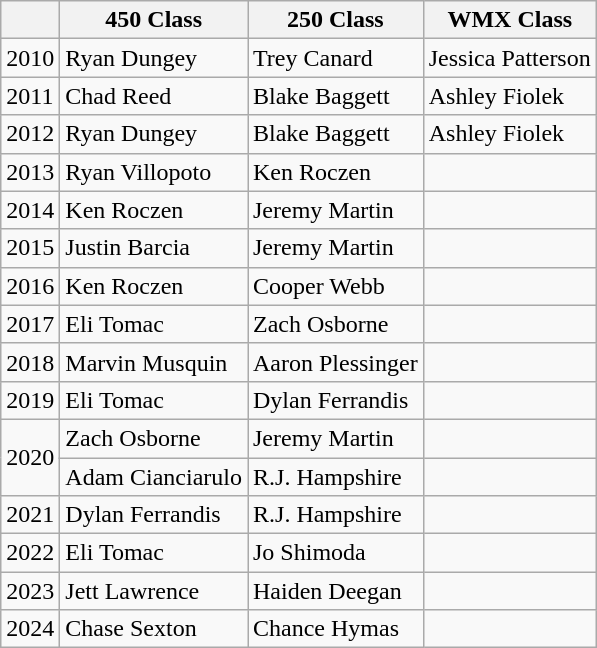<table class="wikitable">
<tr>
<th></th>
<th>450 Class</th>
<th>250 Class</th>
<th>WMX Class</th>
</tr>
<tr>
<td>2010</td>
<td>Ryan Dungey</td>
<td>Trey Canard</td>
<td>Jessica Patterson</td>
</tr>
<tr>
<td>2011</td>
<td>Chad Reed</td>
<td>Blake Baggett</td>
<td>Ashley Fiolek</td>
</tr>
<tr>
<td>2012</td>
<td>Ryan Dungey</td>
<td>Blake Baggett</td>
<td>Ashley Fiolek</td>
</tr>
<tr>
<td>2013</td>
<td>Ryan Villopoto</td>
<td>Ken Roczen</td>
<td></td>
</tr>
<tr>
<td>2014</td>
<td>Ken Roczen</td>
<td>Jeremy Martin</td>
<td></td>
</tr>
<tr>
<td>2015</td>
<td>Justin Barcia</td>
<td>Jeremy Martin</td>
<td></td>
</tr>
<tr>
<td>2016</td>
<td>Ken Roczen</td>
<td>Cooper Webb</td>
<td></td>
</tr>
<tr>
<td>2017</td>
<td>Eli Tomac</td>
<td>Zach Osborne</td>
<td></td>
</tr>
<tr>
<td>2018</td>
<td>Marvin Musquin</td>
<td>Aaron Plessinger</td>
<td></td>
</tr>
<tr>
<td>2019</td>
<td>Eli Tomac</td>
<td>Dylan Ferrandis</td>
<td></td>
</tr>
<tr>
<td rowspan=2>2020</td>
<td>Zach Osborne</td>
<td>Jeremy Martin</td>
<td></td>
</tr>
<tr>
<td>Adam Cianciarulo</td>
<td>R.J. Hampshire</td>
<td></td>
</tr>
<tr>
<td>2021</td>
<td>Dylan Ferrandis</td>
<td>R.J. Hampshire</td>
<td></td>
</tr>
<tr>
<td>2022</td>
<td>Eli Tomac</td>
<td>Jo Shimoda</td>
<td></td>
</tr>
<tr>
<td>2023</td>
<td>Jett Lawrence</td>
<td>Haiden Deegan</td>
<td></td>
</tr>
<tr>
<td>2024</td>
<td>Chase Sexton</td>
<td>Chance Hymas</td>
<td></td>
</tr>
</table>
